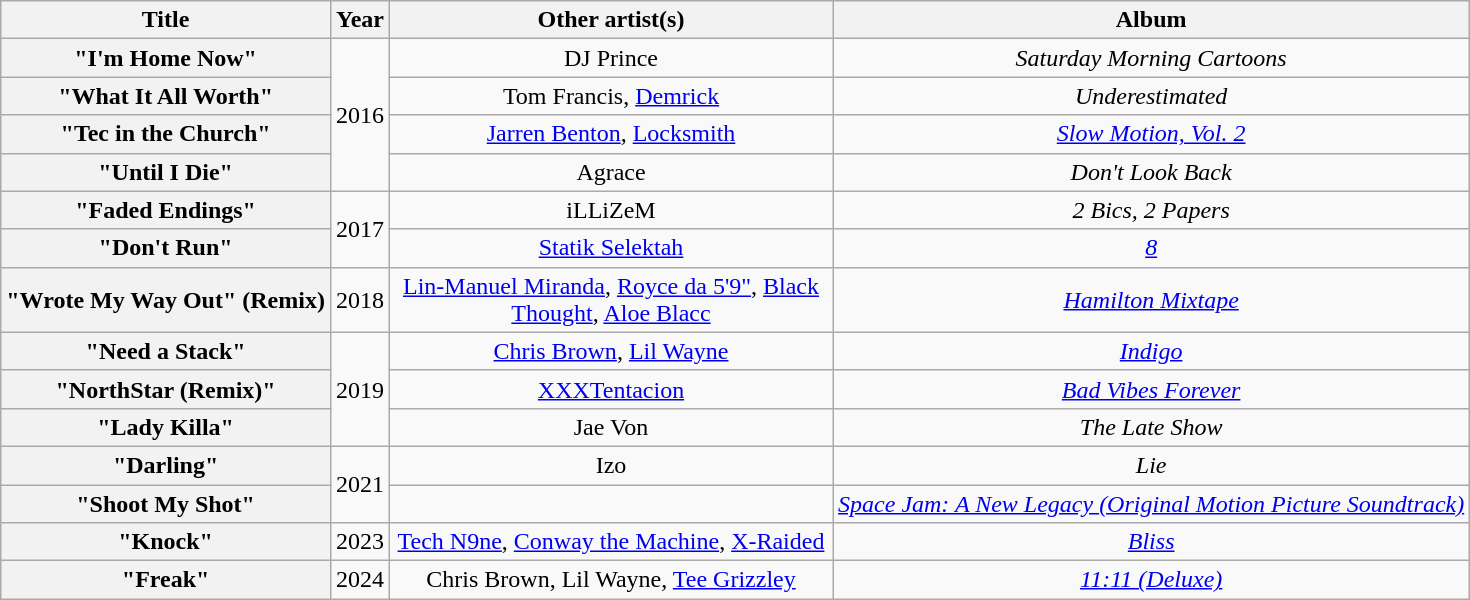<table class="wikitable plainrowheaders" style="text-align:center">
<tr>
<th scope="col">Title</th>
<th scope="col">Year</th>
<th scope="col" style="width:18em;">Other artist(s)</th>
<th scope="col">Album</th>
</tr>
<tr>
<th scope="row">"I'm Home Now"</th>
<td rowspan="4">2016</td>
<td>DJ Prince</td>
<td><em>Saturday Morning Cartoons</em></td>
</tr>
<tr>
<th scope="row">"What It All Worth"</th>
<td>Tom Francis, <a href='#'>Demrick</a></td>
<td><em>Underestimated</em></td>
</tr>
<tr>
<th scope="row">"Tec in the Church"</th>
<td><a href='#'>Jarren Benton</a>, <a href='#'>Locksmith</a></td>
<td><em><a href='#'>Slow Motion, Vol. 2</a></em></td>
</tr>
<tr>
<th scope="row">"Until I Die" </th>
<td>Agrace</td>
<td><em>Don't Look Back</em></td>
</tr>
<tr>
<th scope="row">"Faded Endings" </th>
<td rowspan="2">2017</td>
<td>iLLiZeM</td>
<td><em>2 Bics, 2 Papers</em></td>
</tr>
<tr>
<th scope="row">"Don't Run" </th>
<td><a href='#'>Statik Selektah</a></td>
<td><em><a href='#'>8</a></em></td>
</tr>
<tr>
<th scope="row">"Wrote My Way Out" (Remix)</th>
<td>2018</td>
<td><a href='#'>Lin-Manuel Miranda</a>, <a href='#'>Royce da 5'9"</a>, <a href='#'>Black Thought</a>, <a href='#'>Aloe Blacc</a></td>
<td><em><a href='#'>Hamilton Mixtape</a></em></td>
</tr>
<tr>
<th scope="row">"Need a Stack"</th>
<td rowspan="3">2019</td>
<td><a href='#'>Chris Brown</a>, <a href='#'>Lil Wayne</a></td>
<td><em><a href='#'>Indigo</a></em></td>
</tr>
<tr>
<th scope="row">"NorthStar (Remix)"</th>
<td><a href='#'>XXXTentacion</a></td>
<td><em><a href='#'>Bad Vibes Forever</a></em></td>
</tr>
<tr>
<th scope="row">"Lady Killa"</th>
<td>Jae Von</td>
<td><em>The Late Show</em></td>
</tr>
<tr>
<th scope="row">"Darling"</th>
<td rowspan= "2">2021</td>
<td>Izo</td>
<td><em>Lie</em></td>
</tr>
<tr>
<th scope="row">"Shoot My Shot"</th>
<td></td>
<td><em><a href='#'>Space Jam: A New Legacy (Original Motion Picture Soundtrack)</a></em></td>
</tr>
<tr>
<th scope="row">"Knock"</th>
<td>2023</td>
<td><a href='#'>Tech N9ne</a>, <a href='#'>Conway the Machine</a>, <a href='#'>X-Raided</a></td>
<td><em><a href='#'>Bliss</a></em></td>
</tr>
<tr>
<th scope="row">"Freak"</th>
<td>2024</td>
<td>Chris Brown, Lil Wayne, <a href='#'>Tee Grizzley</a></td>
<td><em><a href='#'>11:11 (Deluxe)</a></em></td>
</tr>
</table>
